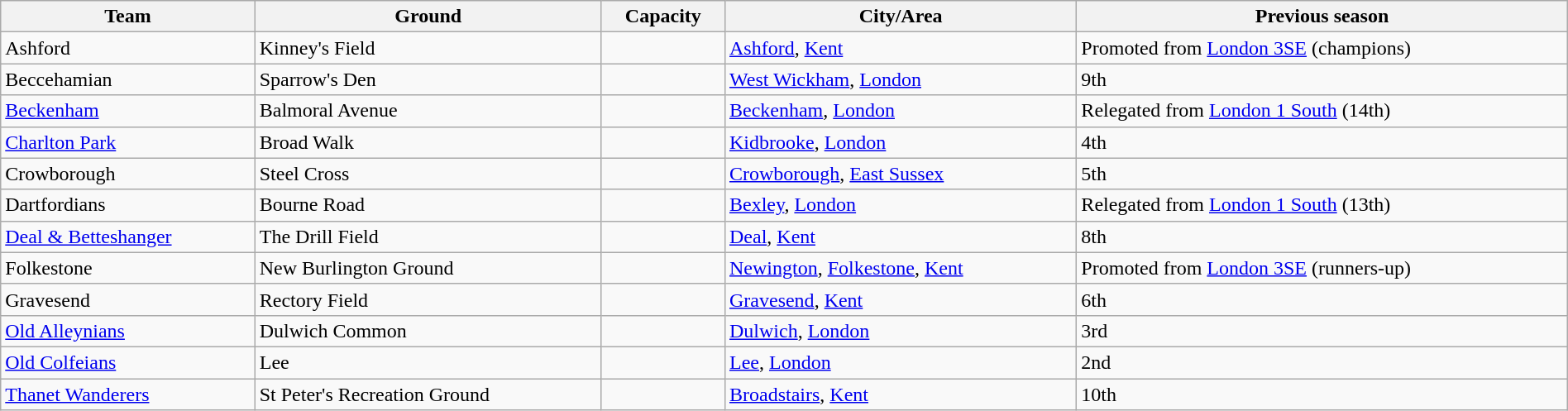<table class="wikitable sortable" width=100%>
<tr>
<th>Team</th>
<th>Ground</th>
<th>Capacity</th>
<th>City/Area</th>
<th>Previous season</th>
</tr>
<tr>
<td>Ashford</td>
<td>Kinney's Field</td>
<td></td>
<td><a href='#'>Ashford</a>, <a href='#'>Kent</a></td>
<td>Promoted from <a href='#'>London 3SE</a> (champions)</td>
</tr>
<tr>
<td>Beccehamian</td>
<td>Sparrow's Den</td>
<td></td>
<td><a href='#'>West Wickham</a>, <a href='#'>London</a></td>
<td>9th</td>
</tr>
<tr>
<td><a href='#'>Beckenham</a></td>
<td>Balmoral Avenue</td>
<td></td>
<td><a href='#'>Beckenham</a>, <a href='#'>London</a></td>
<td>Relegated from <a href='#'>London 1 South</a> (14th)</td>
</tr>
<tr>
<td><a href='#'>Charlton Park</a></td>
<td>Broad Walk</td>
<td></td>
<td><a href='#'>Kidbrooke</a>, <a href='#'>London</a></td>
<td>4th</td>
</tr>
<tr>
<td>Crowborough</td>
<td>Steel Cross</td>
<td></td>
<td><a href='#'>Crowborough</a>, <a href='#'>East Sussex</a></td>
<td>5th</td>
</tr>
<tr>
<td>Dartfordians</td>
<td>Bourne Road</td>
<td></td>
<td><a href='#'>Bexley</a>, <a href='#'>London</a></td>
<td>Relegated from <a href='#'>London 1 South</a> (13th)</td>
</tr>
<tr>
<td><a href='#'>Deal & Betteshanger</a></td>
<td>The Drill Field</td>
<td></td>
<td><a href='#'>Deal</a>, <a href='#'>Kent</a></td>
<td>8th</td>
</tr>
<tr>
<td>Folkestone</td>
<td>New Burlington Ground</td>
<td></td>
<td><a href='#'>Newington</a>, <a href='#'>Folkestone</a>, <a href='#'>Kent</a></td>
<td>Promoted from <a href='#'>London 3SE</a> (runners-up)</td>
</tr>
<tr>
<td>Gravesend</td>
<td>Rectory Field</td>
<td></td>
<td><a href='#'>Gravesend</a>, <a href='#'>Kent</a></td>
<td>6th</td>
</tr>
<tr>
<td><a href='#'>Old Alleynians</a></td>
<td>Dulwich Common</td>
<td></td>
<td><a href='#'>Dulwich</a>, <a href='#'>London</a></td>
<td>3rd</td>
</tr>
<tr>
<td><a href='#'>Old Colfeians</a></td>
<td>Lee</td>
<td></td>
<td><a href='#'>Lee</a>, <a href='#'>London</a></td>
<td>2nd</td>
</tr>
<tr>
<td><a href='#'>Thanet Wanderers</a></td>
<td>St Peter's Recreation Ground</td>
<td></td>
<td><a href='#'>Broadstairs</a>, <a href='#'>Kent</a></td>
<td>10th</td>
</tr>
</table>
